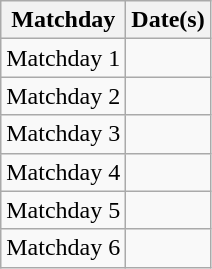<table class="wikitable">
<tr>
<th>Matchday</th>
<th>Date(s)</th>
</tr>
<tr>
<td>Matchday 1</td>
<td></td>
</tr>
<tr>
<td>Matchday 2</td>
<td></td>
</tr>
<tr>
<td>Matchday 3</td>
<td></td>
</tr>
<tr>
<td>Matchday 4</td>
<td></td>
</tr>
<tr>
<td>Matchday 5</td>
<td></td>
</tr>
<tr>
<td>Matchday 6</td>
<td></td>
</tr>
</table>
